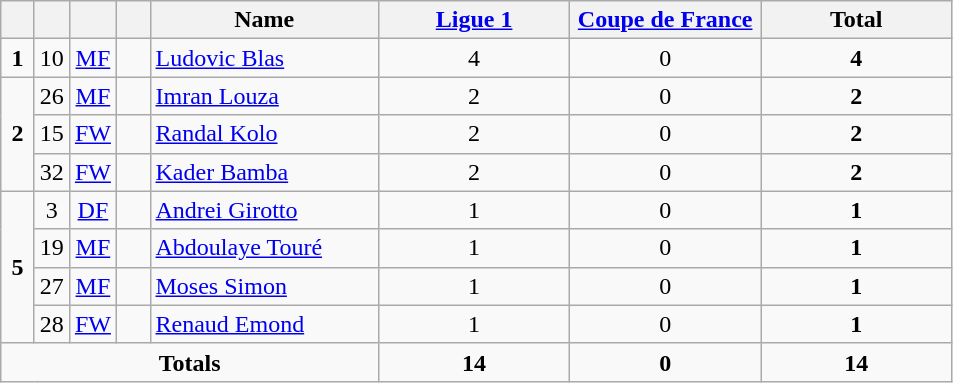<table class="wikitable" style="text-align:center">
<tr>
<th width=15></th>
<th width=15></th>
<th width=15></th>
<th width=15></th>
<th width=145>Name</th>
<th width=120><a href='#'>Ligue 1</a></th>
<th width=120><a href='#'>Coupe de France</a></th>
<th width=120>Total</th>
</tr>
<tr>
<td><strong>1</strong></td>
<td>10</td>
<td><a href='#'>MF</a></td>
<td></td>
<td align=left><a href='#'>Ludovic Blas</a></td>
<td>4</td>
<td>0</td>
<td><strong>4</strong></td>
</tr>
<tr>
<td rowspan=3><strong>2</strong></td>
<td>26</td>
<td><a href='#'>MF</a></td>
<td></td>
<td align=left><a href='#'>Imran Louza</a></td>
<td>2</td>
<td>0</td>
<td><strong>2</strong></td>
</tr>
<tr>
<td>15</td>
<td><a href='#'>FW</a></td>
<td></td>
<td align=left><a href='#'>Randal Kolo</a></td>
<td>2</td>
<td>0</td>
<td><strong>2</strong></td>
</tr>
<tr>
<td>32</td>
<td><a href='#'>FW</a></td>
<td></td>
<td align=left><a href='#'>Kader Bamba</a></td>
<td>2</td>
<td>0</td>
<td><strong>2</strong></td>
</tr>
<tr>
<td rowspan=4><strong>5</strong></td>
<td>3</td>
<td><a href='#'>DF</a></td>
<td></td>
<td align=left><a href='#'>Andrei Girotto</a></td>
<td>1</td>
<td>0</td>
<td><strong>1</strong></td>
</tr>
<tr>
<td>19</td>
<td><a href='#'>MF</a></td>
<td></td>
<td align=left><a href='#'>Abdoulaye Touré</a></td>
<td>1</td>
<td>0</td>
<td><strong>1</strong></td>
</tr>
<tr>
<td>27</td>
<td><a href='#'>MF</a></td>
<td></td>
<td align=left><a href='#'>Moses Simon</a></td>
<td>1</td>
<td>0</td>
<td><strong>1</strong></td>
</tr>
<tr>
<td>28</td>
<td><a href='#'>FW</a></td>
<td></td>
<td align=left><a href='#'>Renaud Emond</a></td>
<td>1</td>
<td>0</td>
<td><strong>1</strong></td>
</tr>
<tr>
<td colspan=5><strong>Totals</strong></td>
<td><strong>14</strong></td>
<td><strong>0</strong></td>
<td><strong>14</strong></td>
</tr>
</table>
